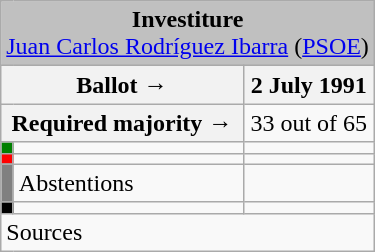<table class="wikitable" style="text-align:center;">
<tr>
<td colspan="3" align="center" bgcolor="#C0C0C0"><strong>Investiture</strong><br><a href='#'>Juan Carlos Rodríguez Ibarra</a> (<a href='#'>PSOE</a>)</td>
</tr>
<tr>
<th colspan="2" width="150px">Ballot →</th>
<th>2 July 1991</th>
</tr>
<tr>
<th colspan="2">Required majority →</th>
<td>33 out of 65 </td>
</tr>
<tr>
<th width="1px" style="background:green;"></th>
<td align="left"></td>
<td></td>
</tr>
<tr>
<th style="color:inherit;background:red;"></th>
<td align="left"></td>
<td></td>
</tr>
<tr>
<th style="color:inherit;background:gray;"></th>
<td align="left"><span>Abstentions</span></td>
<td></td>
</tr>
<tr>
<th style="color:inherit;background:black;"></th>
<td align="left"></td>
<td></td>
</tr>
<tr>
<td align="left" colspan="3">Sources</td>
</tr>
</table>
